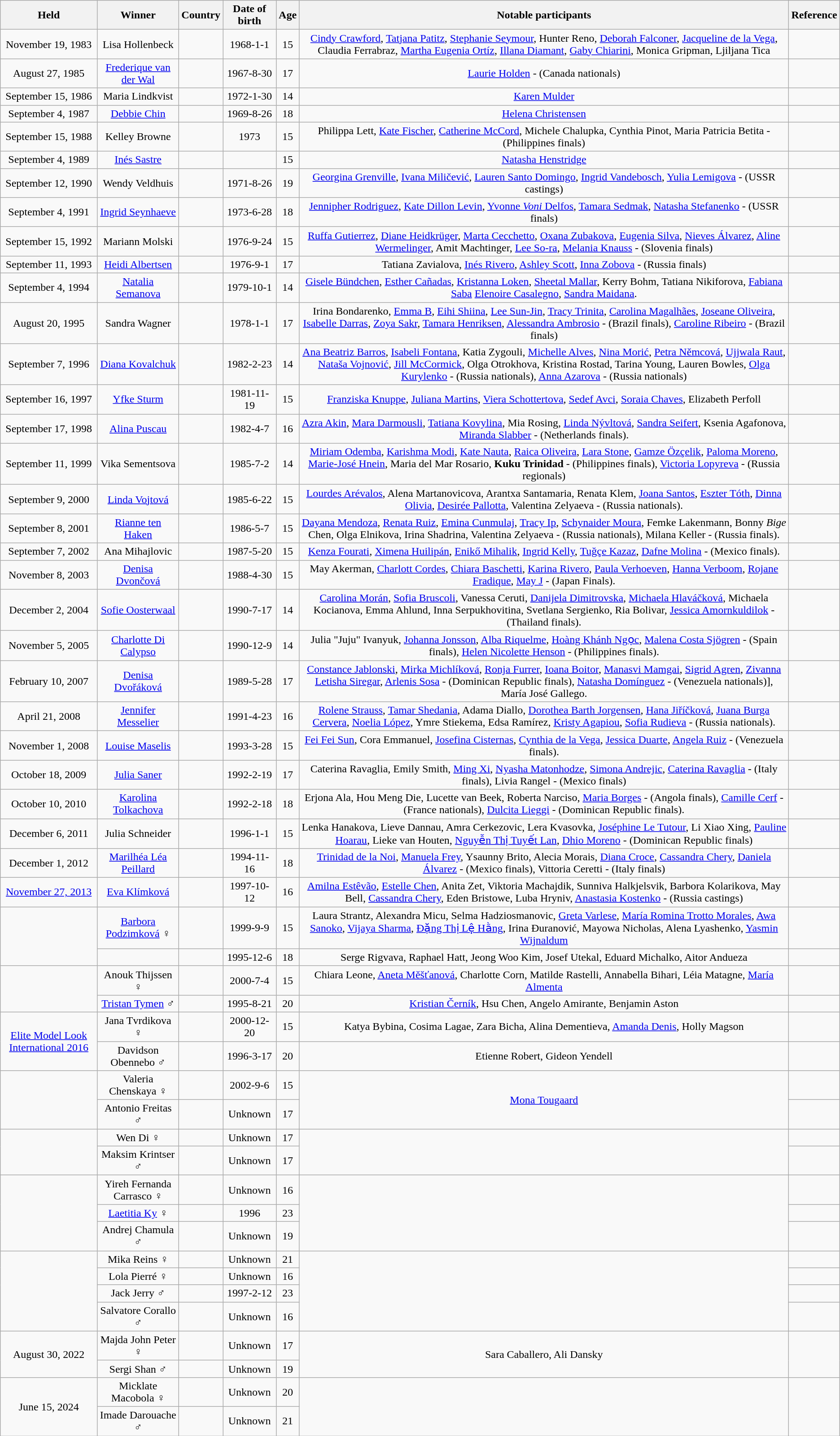<table class="wikitable sortable" style="text-align:center;">
<tr>
<th>Held</th>
<th>Winner</th>
<th>Country</th>
<th>Date of birth</th>
<th>Age</th>
<th>Notable participants</th>
<th>Reference</th>
</tr>
<tr>
<td>November 19, 1983</td>
<td>Lisa Hollenbeck</td>
<td></td>
<td>1968-1-1</td>
<td>15</td>
<td><a href='#'>Cindy Crawford</a>, <a href='#'>Tatjana Patitz</a>, <a href='#'>Stephanie Seymour</a>, Hunter Reno, <a href='#'>Deborah Falconer</a>, <a href='#'>Jacqueline de la Vega</a>, Claudia Ferrabraz, <a href='#'>Martha Eugenia Ortíz</a>, <a href='#'>Illana Diamant</a>, <a href='#'>Gaby Chiarini</a>, Monica Gripman, Ljiljana Tica</td>
<td> </td>
</tr>
<tr>
<td>August 27, 1985</td>
<td><a href='#'>Frederique van der Wal</a></td>
<td></td>
<td>1967-8-30</td>
<td>17</td>
<td><a href='#'>Laurie Holden</a> - (Canada nationals)</td>
<td></td>
</tr>
<tr>
<td>September 15, 1986</td>
<td>Maria Lindkvist</td>
<td></td>
<td>1972-1-30</td>
<td>14</td>
<td><a href='#'>Karen Mulder</a></td>
<td></td>
</tr>
<tr>
<td>September 4, 1987</td>
<td><a href='#'>Debbie Chin</a></td>
<td></td>
<td>1969-8-26</td>
<td>18</td>
<td><a href='#'>Helena Christensen</a></td>
<td></td>
</tr>
<tr>
<td>September 15, 1988</td>
<td>Kelley Browne</td>
<td></td>
<td>1973</td>
<td>15</td>
<td>Philippa Lett, <a href='#'>Kate Fischer</a>, <a href='#'>Catherine McCord</a>, Michele Chalupka, Cynthia Pinot, Maria Patricia Betita - (Philippines finals)</td>
<td></td>
</tr>
<tr>
<td>September 4, 1989</td>
<td><a href='#'>Inés Sastre</a></td>
<td></td>
<td></td>
<td>15</td>
<td><a href='#'>Natasha Henstridge</a></td>
<td> </td>
</tr>
<tr>
<td>September 12, 1990</td>
<td>Wendy Veldhuis</td>
<td></td>
<td>1971-8-26</td>
<td>19</td>
<td><a href='#'>Georgina Grenville</a>, <a href='#'>Ivana Miličević</a>, <a href='#'>Lauren Santo Domingo</a>, <a href='#'>Ingrid Vandebosch</a>, <a href='#'>Yulia Lemigova</a> - (USSR castings)</td>
<td></td>
</tr>
<tr>
<td>September 4, 1991</td>
<td><a href='#'>Ingrid Seynhaeve</a></td>
<td></td>
<td>1973-6-28</td>
<td>18</td>
<td><a href='#'>Jennipher Rodriguez</a>, <a href='#'>Kate Dillon Levin</a>, <a href='#'>Yvonne <em>Voni</em> Delfos</a>, <a href='#'>Tamara Sedmak</a>, <a href='#'>Natasha Stefanenko</a> - (USSR finals)</td>
<td> </td>
</tr>
<tr>
<td>September 15, 1992</td>
<td>Mariann Molski</td>
<td></td>
<td>1976-9-24</td>
<td>15</td>
<td><a href='#'>Ruffa Gutierrez</a>, <a href='#'>Diane Heidkrüger</a>, <a href='#'>Marta Cecchetto</a>, <a href='#'>Oxana Zubakova</a>, <a href='#'>Eugenia Silva</a>, <a href='#'>Nieves Álvarez</a>, <a href='#'>Aline Wermelinger</a>, Amit Machtinger, <a href='#'>Lee So-ra</a>, <a href='#'>Melania Knauss</a> - (Slovenia finals)</td>
<td></td>
</tr>
<tr>
<td>September 11, 1993</td>
<td><a href='#'>Heidi Albertsen</a></td>
<td></td>
<td>1976-9-1</td>
<td>17</td>
<td>Tatiana Zavialova, <a href='#'>Inés Rivero</a>, <a href='#'>Ashley Scott</a>, <a href='#'>Inna Zobova</a> - (Russia finals)</td>
<td> </td>
</tr>
<tr>
<td>September 4, 1994</td>
<td><a href='#'>Natalia Semanova</a></td>
<td></td>
<td>1979-10-1</td>
<td>14</td>
<td><a href='#'>Gisele Bündchen</a>, <a href='#'>Esther Cañadas</a>, <a href='#'>Kristanna Loken</a>, <a href='#'>Sheetal Mallar</a>, Kerry Bohm, Tatiana Nikiforova, <a href='#'>Fabiana Saba</a> <a href='#'>Elenoire Casalegno</a>, <a href='#'>Sandra Maidana</a>.</td>
<td></td>
</tr>
<tr>
<td>August 20, 1995</td>
<td>Sandra Wagner</td>
<td></td>
<td>1978-1-1</td>
<td>17</td>
<td>Irina Bondarenko, <a href='#'>Emma B</a>, <a href='#'>Eihi Shiina</a>, <a href='#'>Lee Sun-Jin</a>, <a href='#'>Tracy Trinita</a>, <a href='#'>Carolina Magalhães</a>, <a href='#'>Joseane Oliveira</a>, <a href='#'>Isabelle Darras</a>, <a href='#'>Zoya Sakr</a>, <a href='#'>Tamara Henriksen</a>, <a href='#'>Alessandra Ambrosio</a> - (Brazil finals), <a href='#'>Caroline Ribeiro</a> - (Brazil finals)</td>
<td></td>
</tr>
<tr>
<td>September 7, 1996</td>
<td><a href='#'>Diana Kovalchuk</a></td>
<td></td>
<td>1982-2-23</td>
<td>14</td>
<td><a href='#'>Ana Beatriz Barros</a>, <a href='#'>Isabeli Fontana</a>, Katia Zygouli, <a href='#'>Michelle Alves</a>, <a href='#'>Nina Morić</a>, <a href='#'>Petra Němcová</a>, <a href='#'>Ujjwala Raut</a>, <a href='#'>Nataša Vojnović</a>, <a href='#'>Jill McCormick</a>, Olga Otrokhova, Kristina Rostad, Tarina Young, Lauren Bowles, <a href='#'>Olga Kurylenko</a> - (Russia nationals), <a href='#'>Anna Azarova</a> - (Russia nationals)</td>
<td> </td>
</tr>
<tr>
<td>September 16, 1997</td>
<td><a href='#'>Yfke Sturm</a></td>
<td></td>
<td>1981-11-19</td>
<td>15</td>
<td><a href='#'>Franziska Knuppe</a>, <a href='#'>Juliana Martins</a>, <a href='#'>Viera Schottertova</a>, <a href='#'>Sedef Avci</a>, <a href='#'>Soraia Chaves</a>, Elizabeth Perfoll</td>
<td></td>
</tr>
<tr>
<td>September 17, 1998</td>
<td><a href='#'>Alina Puscau</a></td>
<td></td>
<td>1982-4-7</td>
<td>16</td>
<td><a href='#'>Azra Akin</a>, <a href='#'>Mara Darmousli</a>, <a href='#'>Tatiana Kovylina</a>, Mia Rosing, <a href='#'>Linda Nývltová</a>, <a href='#'>Sandra Seifert</a>, Ksenia Agafonova, <a href='#'>Miranda Slabber</a> - (Netherlands finals).</td>
<td></td>
</tr>
<tr>
<td>September 11, 1999</td>
<td>Vika Sementsova</td>
<td></td>
<td>1985-7-2</td>
<td>14</td>
<td><a href='#'>Miriam Odemba</a>, <a href='#'>Karishma Modi</a>, <a href='#'>Kate Nauta</a>, <a href='#'>Raica Oliveira</a>, <a href='#'>Lara Stone</a>, <a href='#'>Gamze Özçelik</a>, <a href='#'>Paloma Moreno</a>, <a href='#'>Marie-José Hnein</a>, Maria del Mar Rosario, <strong>Kuku Trinidad</strong>  - (Philippines finals), <a href='#'>Victoria Lopyreva</a> - (Russia regionals)</td>
<td> </td>
</tr>
<tr>
<td>September 9, 2000</td>
<td><a href='#'>Linda Vojtová</a></td>
<td></td>
<td>1985-6-22</td>
<td>15</td>
<td><a href='#'>Lourdes Arévalos</a>, Alena Martanovicova, Arantxa Santamaria, Renata Klem, <a href='#'>Joana Santos</a>, <a href='#'>Eszter Tóth</a>, <a href='#'>Dinna Olivia</a>, <a href='#'>Desirée Pallotta</a>, Valentina Zelyaeva - (Russia nationals).</td>
<td></td>
</tr>
<tr>
<td>September 8, 2001</td>
<td><a href='#'>Rianne ten Haken</a></td>
<td></td>
<td>1986-5-7</td>
<td>15</td>
<td><a href='#'>Dayana Mendoza</a>, <a href='#'>Renata Ruiz</a>, <a href='#'>Emina Cunmulaj</a>, <a href='#'>Tracy Ip</a>, <a href='#'>Schynaider Moura</a>,  Femke Lakenmann, Bonny <em>Bige</em> Chen, Olga Elnikova, Irina Shadrina, Valentina Zelyaeva - (Russia nationals), Milana Keller - (Russia finals).</td>
<td></td>
</tr>
<tr>
<td>September 7, 2002</td>
<td>Ana Mihajlovic</td>
<td></td>
<td>1987-5-20</td>
<td>15</td>
<td><a href='#'>Kenza Fourati</a>, <a href='#'>Ximena Huilipán</a>, <a href='#'>Enikő Mihalik</a>, <a href='#'>Ingrid Kelly</a>, <a href='#'>Tuğçe Kazaz</a>, <a href='#'>Dafne Molina</a> - (Mexico finals).</td>
<td></td>
</tr>
<tr>
<td>November 8, 2003</td>
<td><a href='#'>Denisa Dvončová</a></td>
<td></td>
<td>1988-4-30</td>
<td>15</td>
<td>May Akerman, <a href='#'>Charlott Cordes</a>, <a href='#'>Chiara Baschetti</a>, <a href='#'>Karina Rivero</a>, <a href='#'>Paula Verhoeven</a>, <a href='#'>Hanna Verboom</a>, <a href='#'>Rojane Fradique</a>, <a href='#'>May J</a> - (Japan Finals).</td>
<td> </td>
</tr>
<tr>
<td>December 2, 2004</td>
<td><a href='#'>Sofie Oosterwaal</a></td>
<td></td>
<td>1990-7-17</td>
<td>14</td>
<td><a href='#'>Carolina Morán</a>, <a href='#'>Sofia Bruscoli</a>, Vanessa Ceruti, <a href='#'>Danijela Dimitrovska</a>, <a href='#'>Michaela Hlaváčková</a>, Michaela Kocianova, Emma Ahlund,  Inna Serpukhovitina, Svetlana Sergienko, Ria Bolivar, <a href='#'>Jessica Amornkuldilok</a> - (Thailand finals).</td>
<td></td>
</tr>
<tr>
<td>November 5, 2005</td>
<td><a href='#'>Charlotte Di Calypso</a></td>
<td></td>
<td>1990-12-9</td>
<td>14</td>
<td>Julia "Juju" Ivanyuk, <a href='#'>Johanna Jonsson</a>, <a href='#'>Alba Riquelme</a>, <a href='#'>Hoàng Khánh Ngọc</a>, <a href='#'>Malena Costa Sjögren</a> - (Spain finals), <a href='#'>Helen Nicolette Henson</a> - (Philippines finals).</td>
<td></td>
</tr>
<tr>
<td>February 10, 2007</td>
<td><a href='#'>Denisa Dvořáková</a></td>
<td></td>
<td>1989-5-28</td>
<td>17</td>
<td><a href='#'>Constance Jablonski</a>, <a href='#'>Mirka Michlíková</a>, <a href='#'>Ronja Furrer</a>, <a href='#'>Ioana Boitor</a>, <a href='#'>Manasvi Mamgai</a>, <a href='#'>Sigrid Agren</a>, <a href='#'>Zivanna Letisha Siregar</a>, <a href='#'>Arlenis Sosa</a> - (Dominican Republic finals), <a href='#'>Natasha Domínguez</a> - (Venezuela nationals)], María José Gallego.</td>
<td></td>
</tr>
<tr>
<td>April 21, 2008</td>
<td><a href='#'>Jennifer Messelier</a></td>
<td></td>
<td>1991-4-23</td>
<td>16</td>
<td><a href='#'>Rolene Strauss</a>, <a href='#'>Tamar Shedania</a>, Adama Diallo, <a href='#'>Dorothea Barth Jorgensen</a>, <a href='#'>Hana Jiříčková</a>, <a href='#'>Juana Burga Cervera</a>, <a href='#'>Noelia López</a>, Ymre Stiekema, Edsa Ramírez, <a href='#'>Kristy Agapiou</a>, <a href='#'>Sofia Rudieva</a> - (Russia nationals).</td>
<td></td>
</tr>
<tr>
<td>November 1, 2008</td>
<td><a href='#'>Louise Maselis</a></td>
<td></td>
<td>1993-3-28</td>
<td>15</td>
<td><a href='#'>Fei Fei Sun</a>, Cora Emmanuel, <a href='#'>Josefina Cisternas</a>, <a href='#'>Cynthia de la Vega</a>, <a href='#'>Jessica Duarte</a>, <a href='#'>Angela Ruiz</a> - (Venezuela finals).</td>
<td></td>
</tr>
<tr>
<td>October 18, 2009</td>
<td><a href='#'>Julia Saner</a></td>
<td></td>
<td>1992-2-19</td>
<td>17</td>
<td>Caterina Ravaglia, Emily Smith, <a href='#'>Ming Xi</a>, <a href='#'>Nyasha Matonhodze</a>, <a href='#'>Simona Andrejic</a>, <a href='#'>Caterina Ravaglia</a> - (Italy finals), Livia Rangel - (Mexico finals)</td>
<td>   </td>
</tr>
<tr>
<td>October 10, 2010</td>
<td><a href='#'>Karolina Tolkachova</a></td>
<td></td>
<td>1992-2-18</td>
<td>18</td>
<td>Erjona Ala, Hou Meng Die, Lucette van Beek, Roberta Narciso, <a href='#'>Maria Borges</a> - (Angola finals), <a href='#'>Camille Cerf</a> - (France nationals), <a href='#'>Dulcita Lieggi</a> - (Dominican Republic finals).</td>
<td></td>
</tr>
<tr>
<td>December 6, 2011</td>
<td>Julia Schneider</td>
<td></td>
<td>1996-1-1</td>
<td>15</td>
<td>Lenka Hanakova, Lieve Dannau, Amra Cerkezovic, Lera Kvasovka, <a href='#'>Joséphine Le Tutour</a>, Li Xiao Xing, <a href='#'>Pauline Hoarau</a>, Lieke van Houten, <a href='#'>Nguyễn Thị Tuyết Lan</a>, <a href='#'>Dhio Moreno</a> - (Dominican Republic finals)</td>
<td></td>
</tr>
<tr>
<td>December 1, 2012</td>
<td><a href='#'>Marilhéa Léa Peillard</a></td>
<td></td>
<td>1994-11-16</td>
<td>18</td>
<td><a href='#'>Trinidad de la Noi</a>, <a href='#'>Manuela Frey</a>, Ysaunny Brito, Alecia Morais, <a href='#'>Diana Croce</a>, <a href='#'>Cassandra Chery</a>, <a href='#'>Daniela Álvarez</a> - (Mexico finals), Vittoria Ceretti - (Italy finals)</td>
<td></td>
</tr>
<tr>
<td><a href='#'>November 27, 2013</a></td>
<td><a href='#'>Eva Klímková</a></td>
<td></td>
<td>1997-10-12</td>
<td>16</td>
<td><a href='#'>Amilna Estêvão</a>, <a href='#'>Estelle Chen</a>, Anita Zet, Viktoria Machajdik, Sunniva Halkjelsvik, Barbora Kolarikova, May Bell, <a href='#'>Cassandra Chery</a>, Eden Bristowe, Luba Hryniv, <a href='#'>Anastasia Kostenko</a> - (Russia castings)</td>
<td></td>
</tr>
<tr>
<td rowspan="2"></td>
<td><a href='#'>Barbora Podzimková</a> ♀</td>
<td></td>
<td>1999-9-9</td>
<td>15</td>
<td>Laura Strantz, Alexandra Micu, Selma Hadziosmanovic, <a href='#'>Greta Varlese</a>, <a href='#'>María Romina Trotto Morales</a>, <a href='#'>Awa Sanoko</a>, <a href='#'>Vijaya Sharma</a>, <a href='#'>Đặng Thị Lệ Hằng</a>, Irina Đuranović, Mayowa Nicholas, Alena Lyashenko, <a href='#'>Yasmin Wijnaldum</a></td>
<td></td>
</tr>
<tr>
<td></td>
<td></td>
<td>1995-12-6</td>
<td>18</td>
<td>Serge Rigvava, Raphael Hatt, Jeong Woo Kim, Josef Utekal, Eduard Michalko, Aitor Andueza</td>
<td></td>
</tr>
<tr>
<td rowspan="2"></td>
<td>Anouk Thijssen ♀</td>
<td></td>
<td>2000-7-4</td>
<td>15</td>
<td>Chiara Leone, <a href='#'>Aneta Měšťanová</a>, Charlotte Corn, Matilde Rastelli, Annabella Bihari, Léia Matagne, <a href='#'>María Almenta</a></td>
<td> </td>
</tr>
<tr>
<td><a href='#'>Tristan Tymen</a> ♂</td>
<td></td>
<td>1995-8-21</td>
<td>20</td>
<td><a href='#'>Kristian Černík</a>, Hsu Chen, Angelo Amirante, Benjamin Aston</td>
<td></td>
</tr>
<tr>
<td rowspan="2"><a href='#'>Elite Model Look International 2016</a></td>
<td>Jana Tvrdikova ♀</td>
<td></td>
<td>2000-12-20</td>
<td>15</td>
<td>Katya Bybina, Cosima Lagae, Zara Bicha, Alina Dementieva, <a href='#'>Amanda Denis</a>, Holly Magson</td>
<td></td>
</tr>
<tr>
<td>Davidson Obennebo ♂</td>
<td></td>
<td>1996-3-17</td>
<td>20</td>
<td>Etienne Robert, Gideon Yendell</td>
<td></td>
</tr>
<tr>
<td rowspan="2"></td>
<td>Valeria Chenskaya ♀</td>
<td></td>
<td>2002-9-6</td>
<td>15</td>
<td rowspan="2"><a href='#'>Mona Tougaard</a></td>
<td></td>
</tr>
<tr>
<td>Antonio Freitas ♂</td>
<td></td>
<td>Unknown</td>
<td>17</td>
<td><br></td>
</tr>
<tr>
<td rowspan="2"></td>
<td>Wen Di ♀</td>
<td></td>
<td>Unknown</td>
<td>17</td>
<td rowspan="2"></td>
<td></td>
</tr>
<tr>
<td>Maksim Krintser ♂</td>
<td></td>
<td>Unknown</td>
<td>17</td>
<td><br></td>
</tr>
<tr>
<td rowspan="3"></td>
<td>Yireh Fernanda Carrasco ♀</td>
<td></td>
<td>Unknown</td>
<td>16</td>
<td rowspan="3"></td>
<td></td>
</tr>
<tr>
<td><a href='#'>Laetitia Ky</a> ♀</td>
<td></td>
<td>1996</td>
<td>23</td>
<td></td>
</tr>
<tr>
<td>Andrej Chamula ♂</td>
<td></td>
<td>Unknown</td>
<td>19</td>
<td><br></td>
</tr>
<tr>
<td rowspan="4"></td>
<td>Mika Reins ♀</td>
<td></td>
<td>Unknown</td>
<td>21</td>
<td rowspan="4"></td>
<td></td>
</tr>
<tr>
<td>Lola Pierré ♀</td>
<td></td>
<td>Unknown</td>
<td>16</td>
<td></td>
</tr>
<tr>
<td>Jack Jerry ♂</td>
<td></td>
<td>1997-2-12</td>
<td>23</td>
<td></td>
</tr>
<tr>
<td>Salvatore Corallo ♂</td>
<td></td>
<td>Unknown</td>
<td>16</td>
<td><br></td>
</tr>
<tr>
<td rowspan="2">August 30, 2022</td>
<td>Majda John Peter ♀</td>
<td></td>
<td>Unknown</td>
<td>17</td>
<td rowspan="2">Sara Caballero, Ali Dansky</td>
<td rowspan="2"></td>
</tr>
<tr>
<td>Sergi Shan ♂</td>
<td></td>
<td>Unknown</td>
<td>19</td>
</tr>
<tr>
<td rowspan="2">June 15, 2024</td>
<td>Micklate Macobola ♀</td>
<td></td>
<td>Unknown</td>
<td>20</td>
<td rowspan="2"></td>
<td rowspan="2"></td>
</tr>
<tr>
<td>Imade Darouache ♂</td>
<td></td>
<td>Unknown</td>
<td>21</td>
</tr>
</table>
